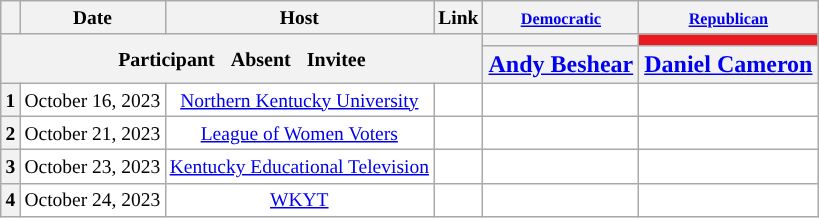<table class="wikitable mw-collapsible" style="text-align:center;">
<tr style="font-size:small;">
<th scope="col"></th>
<th scope="col">Date</th>
<th scope="col">Host</th>
<th scope="col">Link</th>
<th scope="col"><small><a href='#'>Democratic</a></small></th>
<th scope="col"><small><a href='#'>Republican</a></small></th>
</tr>
<tr>
<th colspan="4" rowspan="2"> <small>Participant  </small> <small>Absent  </small>  <small>Invitee</small></th>
<th scope="col" style="background:"></th>
<th scope="col" style="background:#E81B23;"></th>
</tr>
<tr>
<th scope="col"><a href='#'>Andy Beshear</a></th>
<th scope="col"><a href='#'>Daniel Cameron</a></th>
</tr>
<tr style="background:#FFFFFF;font-size:small;">
<th scope="row">1</th>
<td style="white-space:nowrap;">October 16, 2023</td>
<td style="white-space:nowrap;"><a href='#'>Northern Kentucky University</a></td>
<td style="white-space:nowrap;"></td>
<td></td>
<td></td>
</tr>
<tr style="background:#FFFFFF;font-size:small;">
<th scope="row">2</th>
<td style="white-space:nowrap;">October 21, 2023</td>
<td style="white-space:nowrap;"><a href='#'>League of Women Voters</a></td>
<td style="white-space:nowrap;"></td>
<td></td>
<td></td>
</tr>
<tr style="background:#FFFFFF;font-size:small;">
<th scope="row">3</th>
<td style="white-space:nowrap;">October 23, 2023</td>
<td style="white-space:nowrap;"><a href='#'>Kentucky Educational Television</a></td>
<td style="white-space:nowrap;"></td>
<td></td>
<td></td>
</tr>
<tr style="background:#FFFFFF;font-size:small;">
<th scope="row">4</th>
<td style="white-space:nowrap;">October 24, 2023</td>
<td style="white-space:nowrap;"><a href='#'>WKYT</a></td>
<td style="white-space:nowrap;"></td>
<td></td>
<td></td>
</tr>
</table>
